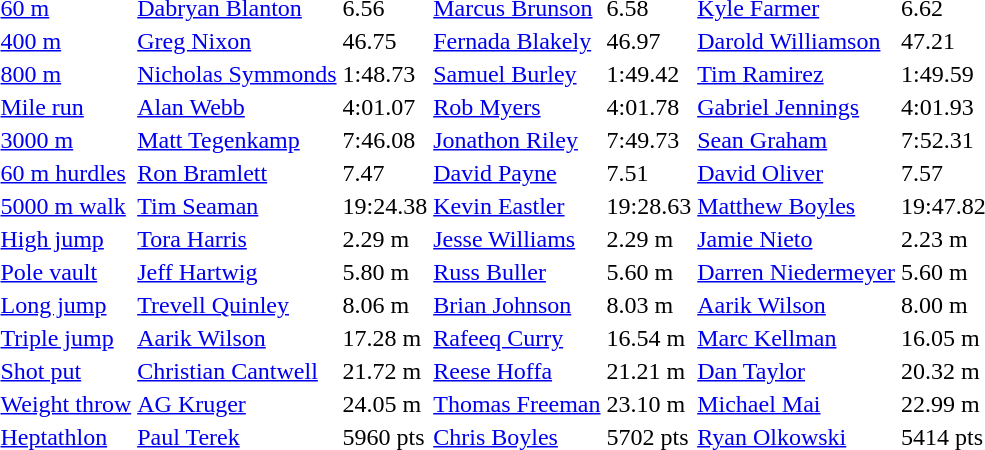<table>
<tr>
<td><a href='#'>60 m</a></td>
<td><a href='#'>Dabryan Blanton</a></td>
<td>6.56</td>
<td><a href='#'>Marcus Brunson</a></td>
<td>6.58</td>
<td><a href='#'>Kyle Farmer</a></td>
<td>6.62</td>
</tr>
<tr>
<td><a href='#'>400 m</a></td>
<td><a href='#'>Greg Nixon</a></td>
<td>46.75</td>
<td><a href='#'>Fernada Blakely</a></td>
<td>46.97</td>
<td><a href='#'>Darold Williamson</a></td>
<td>47.21</td>
</tr>
<tr>
<td><a href='#'>800 m</a></td>
<td><a href='#'>Nicholas Symmonds</a></td>
<td>1:48.73</td>
<td><a href='#'>Samuel Burley</a></td>
<td>1:49.42</td>
<td><a href='#'>Tim Ramirez</a></td>
<td>1:49.59</td>
</tr>
<tr>
<td><a href='#'>Mile run</a></td>
<td><a href='#'>Alan Webb</a></td>
<td>4:01.07</td>
<td><a href='#'>Rob Myers</a></td>
<td>4:01.78</td>
<td><a href='#'>Gabriel Jennings</a></td>
<td>4:01.93</td>
</tr>
<tr>
<td><a href='#'>3000 m</a></td>
<td><a href='#'>Matt Tegenkamp</a></td>
<td>7:46.08</td>
<td><a href='#'>Jonathon Riley</a></td>
<td>7:49.73</td>
<td><a href='#'>Sean Graham</a></td>
<td>7:52.31</td>
</tr>
<tr>
<td><a href='#'>60 m hurdles</a></td>
<td><a href='#'>Ron Bramlett</a></td>
<td>7.47</td>
<td><a href='#'>David Payne</a></td>
<td>7.51</td>
<td><a href='#'>David Oliver</a></td>
<td>7.57</td>
</tr>
<tr>
<td><a href='#'>5000 m walk</a></td>
<td><a href='#'>Tim Seaman</a></td>
<td>19:24.38</td>
<td><a href='#'>Kevin Eastler</a></td>
<td>19:28.63</td>
<td><a href='#'>Matthew Boyles</a></td>
<td>19:47.82</td>
</tr>
<tr>
<td><a href='#'>High jump</a></td>
<td><a href='#'>Tora Harris</a></td>
<td>2.29 m</td>
<td><a href='#'>Jesse Williams</a></td>
<td>2.29 m</td>
<td><a href='#'>Jamie Nieto</a></td>
<td>2.23 m</td>
</tr>
<tr>
<td><a href='#'>Pole vault</a></td>
<td><a href='#'>Jeff Hartwig</a></td>
<td>5.80 m</td>
<td><a href='#'>Russ Buller</a></td>
<td>5.60 m</td>
<td><a href='#'>Darren Niedermeyer</a></td>
<td>5.60 m</td>
</tr>
<tr>
<td><a href='#'>Long jump</a></td>
<td><a href='#'>Trevell Quinley</a></td>
<td>8.06 m</td>
<td><a href='#'>Brian Johnson</a></td>
<td>8.03 m</td>
<td><a href='#'>Aarik Wilson</a></td>
<td>8.00 m</td>
</tr>
<tr>
<td><a href='#'>Triple jump</a></td>
<td><a href='#'>Aarik Wilson</a></td>
<td>17.28 m</td>
<td><a href='#'>Rafeeq Curry</a></td>
<td>16.54 m</td>
<td><a href='#'>Marc Kellman</a></td>
<td>16.05 m</td>
</tr>
<tr>
<td><a href='#'>Shot put</a></td>
<td><a href='#'>Christian Cantwell</a></td>
<td>21.72 m</td>
<td><a href='#'>Reese Hoffa</a></td>
<td>21.21 m</td>
<td><a href='#'>Dan Taylor</a></td>
<td>20.32 m</td>
</tr>
<tr>
<td><a href='#'>Weight throw</a></td>
<td><a href='#'>AG Kruger</a></td>
<td>24.05 m</td>
<td><a href='#'>Thomas Freeman</a></td>
<td>23.10 m</td>
<td><a href='#'>Michael Mai</a></td>
<td>22.99 m</td>
</tr>
<tr>
<td><a href='#'>Heptathlon</a></td>
<td><a href='#'>Paul Terek</a></td>
<td>5960 pts</td>
<td><a href='#'>Chris Boyles</a></td>
<td>5702 pts</td>
<td><a href='#'>Ryan Olkowski</a></td>
<td>5414 pts</td>
</tr>
</table>
